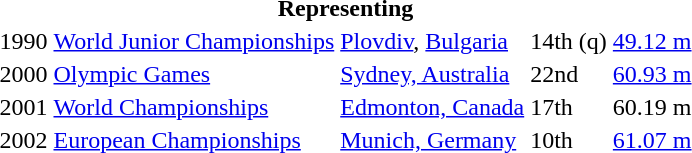<table>
<tr>
<th colspan="5">Representing </th>
</tr>
<tr>
<td>1990</td>
<td><a href='#'>World Junior Championships</a></td>
<td><a href='#'>Plovdiv</a>, <a href='#'>Bulgaria</a></td>
<td>14th (q)</td>
<td><a href='#'>49.12 m</a></td>
</tr>
<tr>
<td>2000</td>
<td><a href='#'>Olympic Games</a></td>
<td><a href='#'>Sydney, Australia</a></td>
<td>22nd</td>
<td><a href='#'>60.93 m</a></td>
</tr>
<tr>
<td>2001</td>
<td><a href='#'>World Championships</a></td>
<td><a href='#'>Edmonton, Canada</a></td>
<td>17th</td>
<td>60.19 m</td>
</tr>
<tr>
<td>2002</td>
<td><a href='#'>European Championships</a></td>
<td><a href='#'>Munich, Germany</a></td>
<td>10th</td>
<td><a href='#'>61.07 m</a></td>
</tr>
</table>
